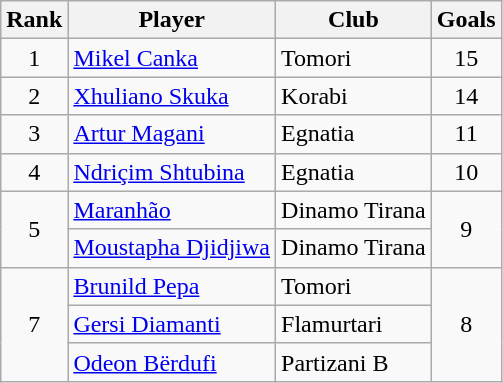<table class="wikitable" style="text-align:center">
<tr>
<th>Rank</th>
<th>Player</th>
<th>Club</th>
<th>Goals</th>
</tr>
<tr>
<td rowspan="1">1</td>
<td align="left"> <a href='#'>Mikel Canka</a></td>
<td align="left">Tomori</td>
<td rowspan="1">15</td>
</tr>
<tr>
<td rowspan="1">2</td>
<td align="left"> <a href='#'>Xhuliano Skuka</a></td>
<td align="left">Korabi</td>
<td rowspan="1">14</td>
</tr>
<tr>
<td rowspan="1">3</td>
<td align="left"> <a href='#'>Artur Magani</a></td>
<td align="left">Egnatia</td>
<td rowspan="1">11</td>
</tr>
<tr>
<td rowspan="1">4</td>
<td align="left"> <a href='#'>Ndriçim Shtubina</a></td>
<td align="left">Egnatia</td>
<td rowspan="1">10</td>
</tr>
<tr>
<td rowspan="2">5</td>
<td align="left"> <a href='#'>Maranhão</a></td>
<td align="left">Dinamo Tirana</td>
<td rowspan="2">9</td>
</tr>
<tr>
<td align="left"> <a href='#'>Moustapha Djidjiwa</a></td>
<td align="left">Dinamo Tirana</td>
</tr>
<tr>
<td rowspan="3">7</td>
<td align="left"> <a href='#'>Brunild Pepa</a></td>
<td align="left">Tomori</td>
<td rowspan="3">8</td>
</tr>
<tr>
<td align="left"> <a href='#'>Gersi Diamanti</a></td>
<td align="left">Flamurtari</td>
</tr>
<tr>
<td align="left"> <a href='#'>Odeon Bërdufi</a></td>
<td align="left">Partizani B</td>
</tr>
</table>
